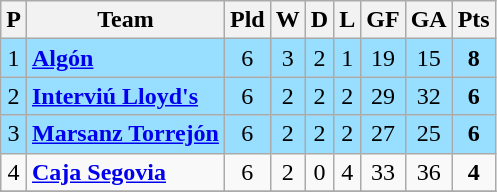<table class="wikitable sortable" style="text-align: center;">
<tr>
<th align="center">P</th>
<th align="center">Team</th>
<th align="center">Pld</th>
<th align="center">W</th>
<th align="center">D</th>
<th align="center">L</th>
<th align="center">GF</th>
<th align="center">GA</th>
<th align="center">Pts</th>
</tr>
<tr ! style="background:#97DEFF;">
<td>1</td>
<td align="left"><strong><a href='#'>Algón</a></strong></td>
<td>6</td>
<td>3</td>
<td>2</td>
<td>1</td>
<td>19</td>
<td>15</td>
<td><strong>8</strong></td>
</tr>
<tr ! style="background:#97DEFF;">
<td>2</td>
<td align="left"><strong><a href='#'>Interviú Lloyd's</a></strong></td>
<td>6</td>
<td>2</td>
<td>2</td>
<td>2</td>
<td>29</td>
<td>32</td>
<td><strong>6</strong></td>
</tr>
<tr ! style="background:#97DEFF;">
<td>3</td>
<td align="left"><strong><a href='#'>Marsanz Torrejón</a></strong></td>
<td>6</td>
<td>2</td>
<td>2</td>
<td>2</td>
<td>27</td>
<td>25</td>
<td><strong>6</strong></td>
</tr>
<tr>
<td>4</td>
<td align="left"><strong><a href='#'>Caja Segovia</a></strong></td>
<td>6</td>
<td>2</td>
<td>0</td>
<td>4</td>
<td>33</td>
<td>36</td>
<td><strong>4</strong></td>
</tr>
<tr>
</tr>
</table>
